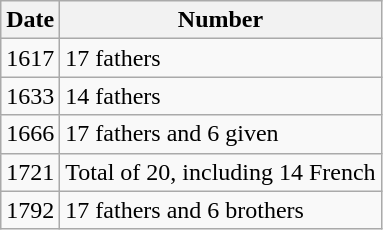<table class="wikitable">
<tr>
<th>Date</th>
<th>Number</th>
</tr>
<tr>
<td>1617</td>
<td>17 fathers</td>
</tr>
<tr>
<td>1633</td>
<td>14 fathers</td>
</tr>
<tr>
<td>1666</td>
<td>17 fathers and 6 given</td>
</tr>
<tr>
<td>1721</td>
<td>Total of 20, including 14 French</td>
</tr>
<tr>
<td>1792</td>
<td>17 fathers and 6 brothers</td>
</tr>
</table>
